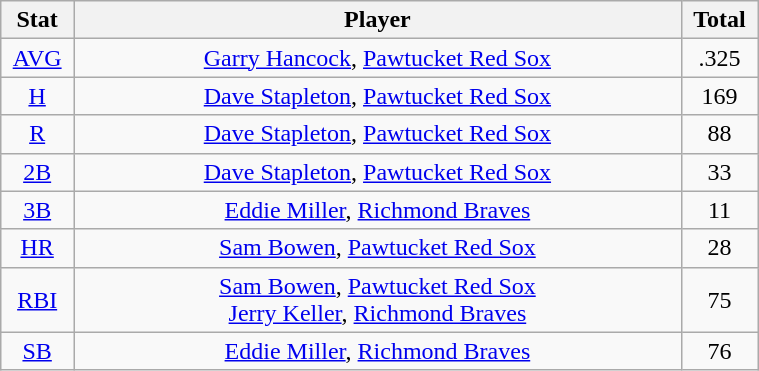<table class="wikitable" width="40%" style="text-align:center;">
<tr>
<th width="5%">Stat</th>
<th width="60%">Player</th>
<th width="5%">Total</th>
</tr>
<tr>
<td><a href='#'>AVG</a></td>
<td><a href='#'>Garry Hancock</a>, <a href='#'>Pawtucket Red Sox</a></td>
<td>.325</td>
</tr>
<tr>
<td><a href='#'>H</a></td>
<td><a href='#'>Dave Stapleton</a>, <a href='#'>Pawtucket Red Sox</a></td>
<td>169</td>
</tr>
<tr>
<td><a href='#'>R</a></td>
<td><a href='#'>Dave Stapleton</a>, <a href='#'>Pawtucket Red Sox</a></td>
<td>88</td>
</tr>
<tr>
<td><a href='#'>2B</a></td>
<td><a href='#'>Dave Stapleton</a>, <a href='#'>Pawtucket Red Sox</a></td>
<td>33</td>
</tr>
<tr>
<td><a href='#'>3B</a></td>
<td><a href='#'>Eddie Miller</a>, <a href='#'>Richmond Braves</a></td>
<td>11</td>
</tr>
<tr>
<td><a href='#'>HR</a></td>
<td><a href='#'>Sam Bowen</a>, <a href='#'>Pawtucket Red Sox</a></td>
<td>28</td>
</tr>
<tr>
<td><a href='#'>RBI</a></td>
<td><a href='#'>Sam Bowen</a>, <a href='#'>Pawtucket Red Sox</a> <br> <a href='#'>Jerry Keller</a>, <a href='#'>Richmond Braves</a></td>
<td>75</td>
</tr>
<tr>
<td><a href='#'>SB</a></td>
<td><a href='#'>Eddie Miller</a>, <a href='#'>Richmond Braves</a></td>
<td>76</td>
</tr>
</table>
